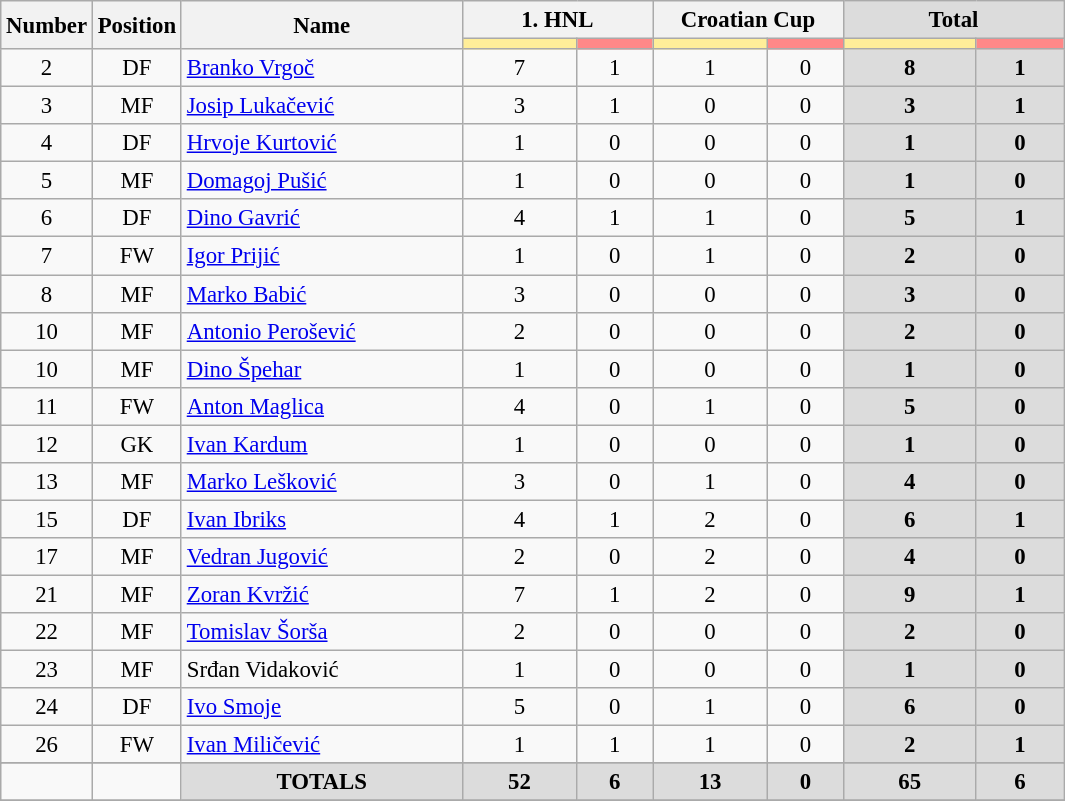<table class="wikitable" style="font-size: 95%; text-align: center;">
<tr>
<th width=40  rowspan="2"  align="center">Number</th>
<th width=40  rowspan="2"  align="center">Position</th>
<th width=180 rowspan="2"  align="center">Name</th>
<th width=120 colspan="2" align="center">1. HNL</th>
<th width=120 colspan="2" align="center">Croatian Cup</th>
<th width=140 colspan="2" align="center" style="background: #DCDCDC">Total</th>
</tr>
<tr>
<th style="background: #FFEE99"></th>
<th style="background: #FF8888"></th>
<th style="background: #FFEE99"></th>
<th style="background: #FF8888"></th>
<th style="background: #FFEE99"></th>
<th style="background: #FF8888"></th>
</tr>
<tr>
<td>2</td>
<td>DF</td>
<td style="text-align:left;"> <a href='#'>Branko Vrgoč</a></td>
<td>7</td>
<td>1</td>
<td>1</td>
<td>0</td>
<th style="background: #DCDCDC">8</th>
<th style="background: #DCDCDC">1</th>
</tr>
<tr>
<td>3</td>
<td>MF</td>
<td style="text-align:left;"> <a href='#'>Josip Lukačević</a></td>
<td>3</td>
<td>1</td>
<td>0</td>
<td>0</td>
<th style="background: #DCDCDC">3</th>
<th style="background: #DCDCDC">1</th>
</tr>
<tr>
<td>4</td>
<td>DF</td>
<td style="text-align:left;"> <a href='#'>Hrvoje Kurtović</a></td>
<td>1</td>
<td>0</td>
<td>0</td>
<td>0</td>
<th style="background: #DCDCDC">1</th>
<th style="background: #DCDCDC">0</th>
</tr>
<tr>
<td>5</td>
<td>MF</td>
<td style="text-align:left;"> <a href='#'>Domagoj Pušić</a></td>
<td>1</td>
<td>0</td>
<td>0</td>
<td>0</td>
<th style="background: #DCDCDC">1</th>
<th style="background: #DCDCDC">0</th>
</tr>
<tr>
<td>6</td>
<td>DF</td>
<td style="text-align:left;"> <a href='#'>Dino Gavrić</a></td>
<td>4</td>
<td>1</td>
<td>1</td>
<td>0</td>
<th style="background: #DCDCDC">5</th>
<th style="background: #DCDCDC">1</th>
</tr>
<tr>
<td>7</td>
<td>FW</td>
<td style="text-align:left;"> <a href='#'>Igor Prijić</a></td>
<td>1</td>
<td>0</td>
<td>1</td>
<td>0</td>
<th style="background: #DCDCDC">2</th>
<th style="background: #DCDCDC">0</th>
</tr>
<tr>
<td>8</td>
<td>MF</td>
<td style="text-align:left;"> <a href='#'>Marko Babić</a></td>
<td>3</td>
<td>0</td>
<td>0</td>
<td>0</td>
<th style="background: #DCDCDC">3</th>
<th style="background: #DCDCDC">0</th>
</tr>
<tr>
<td>10</td>
<td>MF</td>
<td style="text-align:left;"> <a href='#'>Antonio Perošević</a></td>
<td>2</td>
<td>0</td>
<td>0</td>
<td>0</td>
<th style="background: #DCDCDC">2</th>
<th style="background: #DCDCDC">0</th>
</tr>
<tr>
<td>10</td>
<td>MF</td>
<td style="text-align:left;"> <a href='#'>Dino Špehar</a></td>
<td>1</td>
<td>0</td>
<td>0</td>
<td>0</td>
<th style="background: #DCDCDC">1</th>
<th style="background: #DCDCDC">0</th>
</tr>
<tr>
<td>11</td>
<td>FW</td>
<td style="text-align:left;"> <a href='#'>Anton Maglica</a></td>
<td>4</td>
<td>0</td>
<td>1</td>
<td>0</td>
<th style="background: #DCDCDC">5</th>
<th style="background: #DCDCDC">0</th>
</tr>
<tr>
<td>12</td>
<td>GK</td>
<td style="text-align:left;"> <a href='#'>Ivan Kardum</a></td>
<td>1</td>
<td>0</td>
<td>0</td>
<td>0</td>
<th style="background: #DCDCDC">1</th>
<th style="background: #DCDCDC">0</th>
</tr>
<tr>
<td>13</td>
<td>MF</td>
<td style="text-align:left;"> <a href='#'>Marko Lešković</a></td>
<td>3</td>
<td>0</td>
<td>1</td>
<td>0</td>
<th style="background: #DCDCDC">4</th>
<th style="background: #DCDCDC">0</th>
</tr>
<tr>
<td>15</td>
<td>DF</td>
<td style="text-align:left;"> <a href='#'>Ivan Ibriks</a></td>
<td>4</td>
<td>1</td>
<td>2</td>
<td>0</td>
<th style="background: #DCDCDC">6</th>
<th style="background: #DCDCDC">1</th>
</tr>
<tr>
<td>17</td>
<td>MF</td>
<td style="text-align:left;"> <a href='#'>Vedran Jugović</a></td>
<td>2</td>
<td>0</td>
<td>2</td>
<td>0</td>
<th style="background: #DCDCDC">4</th>
<th style="background: #DCDCDC">0</th>
</tr>
<tr>
<td>21</td>
<td>MF</td>
<td style="text-align:left;"> <a href='#'>Zoran Kvržić</a></td>
<td>7</td>
<td>1</td>
<td>2</td>
<td>0</td>
<th style="background: #DCDCDC">9</th>
<th style="background: #DCDCDC">1</th>
</tr>
<tr>
<td>22</td>
<td>MF</td>
<td style="text-align:left;"> <a href='#'>Tomislav Šorša</a></td>
<td>2</td>
<td>0</td>
<td>0</td>
<td>0</td>
<th style="background: #DCDCDC">2</th>
<th style="background: #DCDCDC">0</th>
</tr>
<tr>
<td>23</td>
<td>MF</td>
<td style="text-align:left;"> Srđan Vidaković</td>
<td>1</td>
<td>0</td>
<td>0</td>
<td>0</td>
<th style="background: #DCDCDC">1</th>
<th style="background: #DCDCDC">0</th>
</tr>
<tr>
<td>24</td>
<td>DF</td>
<td style="text-align:left;"> <a href='#'>Ivo Smoje</a></td>
<td>5</td>
<td>0</td>
<td>1</td>
<td>0</td>
<th style="background: #DCDCDC">6</th>
<th style="background: #DCDCDC">0</th>
</tr>
<tr>
<td>26</td>
<td>FW</td>
<td style="text-align:left;"> <a href='#'>Ivan Miličević</a></td>
<td>1</td>
<td>1</td>
<td>1</td>
<td>0</td>
<th style="background: #DCDCDC">2</th>
<th style="background: #DCDCDC">1</th>
</tr>
<tr>
</tr>
<tr>
<td></td>
<td></td>
<th style="background: #DCDCDC">TOTALS</th>
<th style="background: #DCDCDC">52</th>
<th style="background: #DCDCDC">6</th>
<th style="background: #DCDCDC">13</th>
<th style="background: #DCDCDC">0</th>
<th style="background: #DCDCDC">65</th>
<th style="background: #DCDCDC">6</th>
</tr>
<tr>
</tr>
</table>
